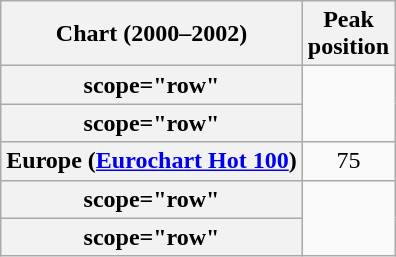<table class="wikitable sortable plainrowheaders" style="text-align:center">
<tr>
<th scope="col">Chart (2000–2002)</th>
<th scope="col">Peak<br>position</th>
</tr>
<tr>
<th>scope="row"</th>
</tr>
<tr>
<th>scope="row"</th>
</tr>
<tr>
<th scope="row">Europe (<a href='#'>Eurochart Hot 100</a>)</th>
<td>75</td>
</tr>
<tr>
<th>scope="row"</th>
</tr>
<tr>
<th>scope="row"</th>
</tr>
</table>
